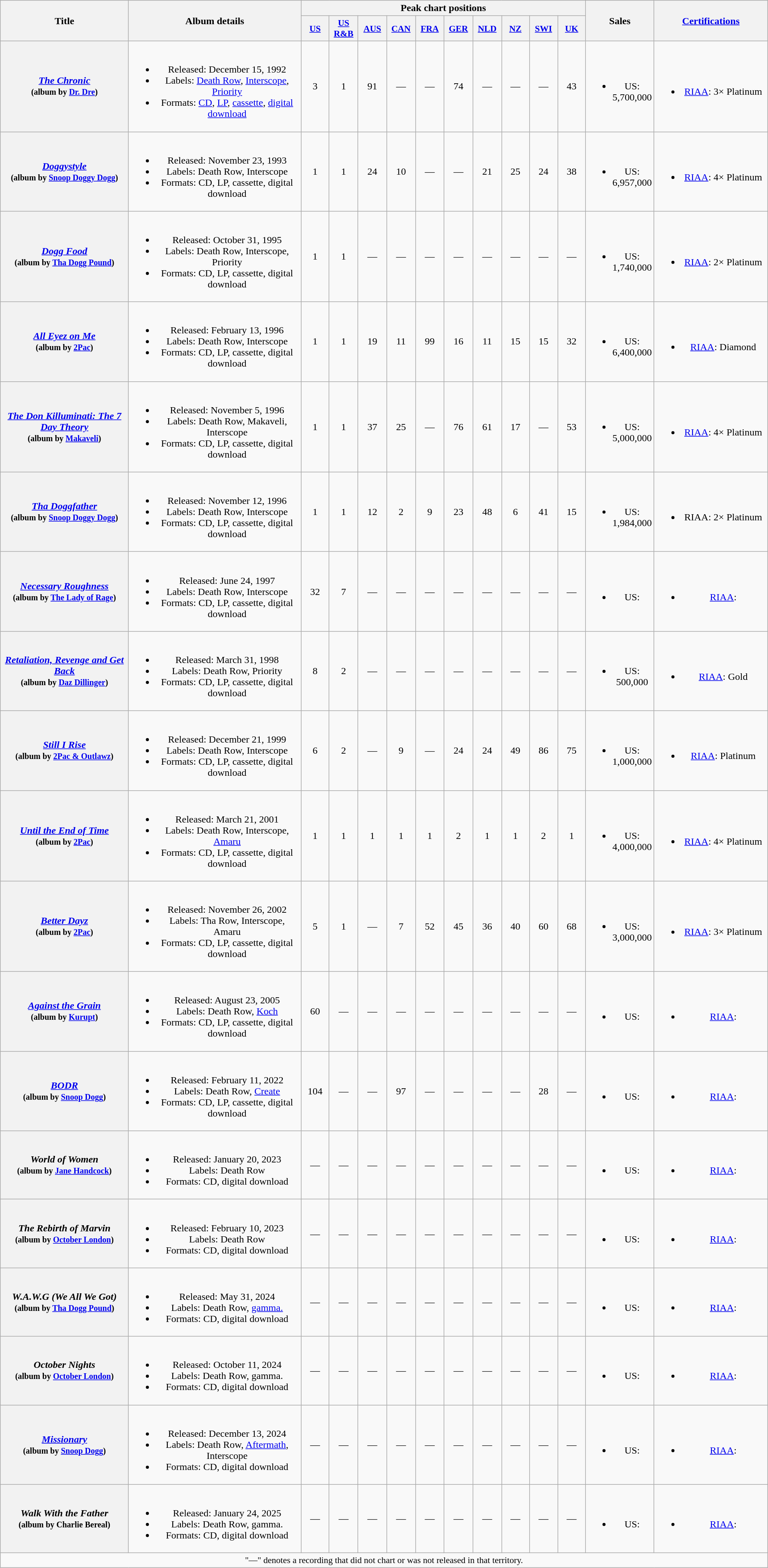<table class="wikitable plainrowheaders" style="text-align:center;">
<tr>
<th scope="col" rowspan="2" style="width:14em;">Title</th>
<th scope="col" rowspan="2" style="width:19em;">Album details</th>
<th scope="col" colspan="10">Peak chart positions</th>
<th scope="col" rowspan="2">Sales</th>
<th scope="col" rowspan="2" style="width:12em;"><a href='#'>Certifications</a></th>
</tr>
<tr>
<th scope="col" style="width:2.9em;font-size:90%;"><a href='#'>US</a></th>
<th scope="col" style="width:2.9em;font-size:90%;"><a href='#'>US<br>R&B</a></th>
<th scope="col" style="width:2.9em;font-size:90%;"><a href='#'>AUS</a></th>
<th scope="col" style="width:2.9em;font-size:90%;"><a href='#'>CAN</a></th>
<th scope="col" style="width:2.9em;font-size:90%;"><a href='#'>FRA</a></th>
<th scope="col" style="width:2.9em;font-size:90%;"><a href='#'>GER</a></th>
<th scope="col" style="width:2.9em;font-size:90%;"><a href='#'>NLD</a></th>
<th scope="col" style="width:2.9em;font-size:90%;"><a href='#'>NZ</a></th>
<th scope="col" style="width:2.9em;font-size:90%;"><a href='#'>SWI</a></th>
<th scope="col" style="width:2.9em;font-size:90%;"><a href='#'>UK</a></th>
</tr>
<tr>
<th scope="row"><em><a href='#'>The Chronic</a></em><br><small>(album by <a href='#'>Dr. Dre</a>)</small></th>
<td><br><ul><li>Released: December 15, 1992</li><li>Labels: <a href='#'>Death Row</a>, <a href='#'>Interscope</a>, <a href='#'>Priority</a></li><li>Formats: <a href='#'>CD</a>, <a href='#'>LP</a>, <a href='#'>cassette</a>, <a href='#'>digital download</a></li></ul></td>
<td>3</td>
<td>1</td>
<td>91</td>
<td>—</td>
<td>—</td>
<td>74</td>
<td>—</td>
<td>—</td>
<td>—</td>
<td>43</td>
<td><br><ul><li>US: 5,700,000</li></ul></td>
<td><br><ul><li><a href='#'>RIAA</a>: 3× Platinum</li></ul></td>
</tr>
<tr>
<th scope="row"><em><a href='#'>Doggystyle</a></em><br><small>(album by <a href='#'>Snoop Doggy Dogg</a>)</small></th>
<td><br><ul><li>Released: November 23, 1993</li><li>Labels: Death Row, Interscope</li><li>Formats: CD, LP, cassette, digital download</li></ul></td>
<td>1</td>
<td>1</td>
<td>24</td>
<td>10</td>
<td>—</td>
<td>—</td>
<td>21</td>
<td>25</td>
<td>24</td>
<td>38</td>
<td><br><ul><li>US: 6,957,000</li></ul></td>
<td><br><ul><li><a href='#'>RIAA</a>: 4× Platinum</li></ul></td>
</tr>
<tr>
<th scope="row"><em><a href='#'>Dogg Food</a></em><br><small>(album by <a href='#'>Tha Dogg Pound</a>)</small></th>
<td><br><ul><li>Released: October 31, 1995</li><li>Labels: Death Row, Interscope, Priority</li><li>Formats: CD, LP, cassette, digital download</li></ul></td>
<td>1</td>
<td>1</td>
<td>—</td>
<td>—</td>
<td>—</td>
<td>—</td>
<td>—</td>
<td>—</td>
<td>—</td>
<td>—</td>
<td><br><ul><li>US: 1,740,000</li></ul></td>
<td><br><ul><li><a href='#'>RIAA</a>: 2× Platinum</li></ul></td>
</tr>
<tr>
<th scope="row"><em><a href='#'>All Eyez on Me</a></em><br><small>(album by <a href='#'>2Pac</a>)</small></th>
<td><br><ul><li>Released: February 13, 1996</li><li>Labels: Death Row, Interscope</li><li>Formats: CD, LP, cassette, digital download</li></ul></td>
<td>1</td>
<td>1</td>
<td>19</td>
<td>11</td>
<td>99</td>
<td>16</td>
<td>11</td>
<td>15</td>
<td>15</td>
<td>32</td>
<td><br><ul><li>US: 6,400,000</li></ul></td>
<td><br><ul><li><a href='#'>RIAA</a>: Diamond</li></ul></td>
</tr>
<tr>
<th scope="row"><em><a href='#'>The Don Killuminati: The 7 Day Theory</a></em><br><small>(album by <a href='#'>Makaveli</a>)</small></th>
<td><br><ul><li>Released: November 5, 1996</li><li>Labels: Death Row, Makaveli, Interscope</li><li>Formats: CD, LP, cassette, digital download</li></ul></td>
<td>1</td>
<td>1</td>
<td>37</td>
<td>25</td>
<td>—</td>
<td>76</td>
<td>61</td>
<td>17</td>
<td>—</td>
<td>53</td>
<td><br><ul><li>US: 5,000,000</li></ul></td>
<td><br><ul><li><a href='#'>RIAA</a>: 4× Platinum </li></ul></td>
</tr>
<tr>
<th scope="row"><em><a href='#'>Tha Doggfather</a></em><br><small>(album by <a href='#'>Snoop Doggy Dogg</a>)</small></th>
<td><br><ul><li>Released: November 12, 1996</li><li>Labels: Death Row, Interscope</li><li>Formats: CD, LP, cassette, digital download</li></ul></td>
<td>1</td>
<td>1</td>
<td>12</td>
<td>2</td>
<td>9</td>
<td>23</td>
<td>48</td>
<td>6</td>
<td>41</td>
<td>15</td>
<td><br><ul><li>US: 1,984,000</li></ul></td>
<td><br><ul><li>RIAA: 2× Platinum</li></ul></td>
</tr>
<tr>
<th scope="row"><em><a href='#'>Necessary Roughness</a></em><br><small>(album by <a href='#'>The Lady of Rage</a>)</small></th>
<td><br><ul><li>Released: June 24, 1997</li><li>Labels: Death Row, Interscope</li><li>Formats: CD, LP, cassette, digital download</li></ul></td>
<td>32</td>
<td>7</td>
<td>—</td>
<td>—</td>
<td>—</td>
<td>—</td>
<td>—</td>
<td>—</td>
<td>—</td>
<td>—</td>
<td><br><ul><li>US:</li></ul></td>
<td><br><ul><li><a href='#'>RIAA</a>:</li></ul></td>
</tr>
<tr>
<th scope="row"><em><a href='#'>Retaliation, Revenge and Get Back</a></em><br><small>(album by <a href='#'>Daz Dillinger</a>)</small></th>
<td><br><ul><li>Released: March 31, 1998</li><li>Labels: Death Row, Priority</li><li>Formats: CD, LP, cassette, digital download</li></ul></td>
<td>8</td>
<td>2</td>
<td>—</td>
<td>—</td>
<td>—</td>
<td>—</td>
<td>—</td>
<td>—</td>
<td>—</td>
<td>—</td>
<td><br><ul><li>US: 500,000</li></ul></td>
<td><br><ul><li><a href='#'>RIAA</a>: Gold</li></ul></td>
</tr>
<tr>
<th scope="row"><em><a href='#'>Still I Rise</a></em><br><small>(album by <a href='#'>2Pac & Outlawz</a>)</small></th>
<td><br><ul><li>Released: December 21, 1999</li><li>Labels: Death Row, Interscope</li><li>Formats: CD, LP, cassette, digital download</li></ul></td>
<td>6</td>
<td>2</td>
<td>—</td>
<td>9</td>
<td>—</td>
<td>24</td>
<td>24</td>
<td>49</td>
<td>86</td>
<td>75</td>
<td><br><ul><li>US: 1,000,000</li></ul></td>
<td><br><ul><li><a href='#'>RIAA</a>: Platinum</li></ul></td>
</tr>
<tr>
<th scope="row"><em><a href='#'>Until the End of Time</a></em><br><small>(album by <a href='#'>2Pac</a>)</small></th>
<td><br><ul><li>Released: March 21, 2001</li><li>Labels: Death Row, Interscope, <a href='#'>Amaru</a></li><li>Formats: CD, LP, cassette, digital download</li></ul></td>
<td>1</td>
<td>1</td>
<td>1</td>
<td>1</td>
<td>1</td>
<td>2</td>
<td>1</td>
<td>1</td>
<td>2</td>
<td>1</td>
<td><br><ul><li>US: 4,000,000</li></ul></td>
<td><br><ul><li><a href='#'>RIAA</a>: 4× Platinum</li></ul></td>
</tr>
<tr>
<th scope="row"><em><a href='#'>Better Dayz</a></em><br><small>(album by <a href='#'>2Pac</a>)</small></th>
<td><br><ul><li>Released: November 26, 2002</li><li>Labels: Tha Row, Interscope, Amaru</li><li>Formats: CD, LP, cassette, digital download</li></ul></td>
<td>5</td>
<td>1</td>
<td>—</td>
<td>7</td>
<td>52</td>
<td>45</td>
<td>36</td>
<td>40</td>
<td>60</td>
<td>68</td>
<td><br><ul><li>US: 3,000,000</li></ul></td>
<td><br><ul><li><a href='#'>RIAA</a>: 3× Platinum</li></ul></td>
</tr>
<tr>
<th scope="row"><em><a href='#'>Against the Grain</a></em><br><small>(album by <a href='#'>Kurupt</a>)</small></th>
<td><br><ul><li>Released: August 23, 2005</li><li>Labels: Death Row, <a href='#'>Koch</a></li><li>Formats: CD, LP, cassette, digital download</li></ul></td>
<td>60</td>
<td>—</td>
<td>—</td>
<td>—</td>
<td>—</td>
<td>—</td>
<td>—</td>
<td>—</td>
<td>—</td>
<td>—</td>
<td><br><ul><li>US:</li></ul></td>
<td><br><ul><li><a href='#'>RIAA</a>:</li></ul></td>
</tr>
<tr>
<th scope="row"><em><a href='#'>BODR</a></em><br><small>(album by <a href='#'>Snoop Dogg</a>)</small></th>
<td><br><ul><li>Released: February 11, 2022</li><li>Labels: Death Row, <a href='#'>Create</a></li><li>Formats: CD, LP, cassette, digital download</li></ul></td>
<td>104</td>
<td>—</td>
<td>—</td>
<td>97</td>
<td>—</td>
<td>—</td>
<td>—</td>
<td>—</td>
<td>28</td>
<td>—</td>
<td><br><ul><li>US:</li></ul></td>
<td><br><ul><li><a href='#'>RIAA</a>:</li></ul></td>
</tr>
<tr>
<th scope="row"><em>World of Women</em><br><small>(album by <a href='#'>Jane Handcock</a>)</small></th>
<td><br><ul><li>Released: January 20, 2023</li><li>Labels: Death Row</li><li>Formats: CD, digital download</li></ul></td>
<td>—</td>
<td>—</td>
<td>—</td>
<td>—</td>
<td>—</td>
<td>—</td>
<td>—</td>
<td>—</td>
<td>—</td>
<td>—</td>
<td><br><ul><li>US:</li></ul></td>
<td><br><ul><li><a href='#'>RIAA</a>:</li></ul></td>
</tr>
<tr>
<th scope="row"><em>The Rebirth of Marvin</em><br><small>(album by <a href='#'>October London</a>)</small></th>
<td><br><ul><li>Released: February 10, 2023</li><li>Labels: Death Row</li><li>Formats: CD, digital download</li></ul></td>
<td>—</td>
<td>—</td>
<td>—</td>
<td>—</td>
<td>—</td>
<td>—</td>
<td>—</td>
<td>—</td>
<td>—</td>
<td>—</td>
<td><br><ul><li>US:</li></ul></td>
<td><br><ul><li><a href='#'>RIAA</a>:</li></ul></td>
</tr>
<tr>
<th scope="row"><em>W.A.W.G (We All We Got)</em><br><small>(album by <a href='#'>Tha Dogg Pound</a>)</small></th>
<td><br><ul><li>Released: May 31, 2024</li><li>Labels: Death Row, <a href='#'>gamma.</a></li><li>Formats: CD, digital download</li></ul></td>
<td>—</td>
<td>—</td>
<td>—</td>
<td>—</td>
<td>—</td>
<td>—</td>
<td>—</td>
<td>—</td>
<td>—</td>
<td>—</td>
<td><br><ul><li>US:</li></ul></td>
<td><br><ul><li><a href='#'>RIAA</a>:</li></ul></td>
</tr>
<tr>
<th scope="row"><em>October Nights</em><br><small>(album by <a href='#'>October London</a>)</small></th>
<td><br><ul><li>Released: October 11, 2024</li><li>Labels: Death Row, gamma.</li><li>Formats: CD, digital download</li></ul></td>
<td>—</td>
<td>—</td>
<td>—</td>
<td>—</td>
<td>—</td>
<td>—</td>
<td>—</td>
<td>—</td>
<td>—</td>
<td>—</td>
<td><br><ul><li>US:</li></ul></td>
<td><br><ul><li><a href='#'>RIAA</a>:</li></ul></td>
</tr>
<tr>
<th scope="row"><em><a href='#'>Missionary</a></em><br><small>(album by <a href='#'>Snoop Dogg</a>)</small></th>
<td><br><ul><li>Released: December 13, 2024</li><li>Labels: Death Row, <a href='#'>Aftermath</a>, Interscope</li><li>Formats: CD, digital download</li></ul></td>
<td>—</td>
<td>—</td>
<td>—</td>
<td>—</td>
<td>—</td>
<td>—</td>
<td>—</td>
<td>—</td>
<td>—</td>
<td>—</td>
<td><br><ul><li>US:</li></ul></td>
<td><br><ul><li><a href='#'>RIAA</a>:</li></ul></td>
</tr>
<tr>
<th scope="row"><em>Walk With the Father</em><br><small>(album by Charlie Bereal)</small></th>
<td><br><ul><li>Released: January 24, 2025</li><li>Labels: Death Row, gamma.</li><li>Formats: CD, digital download</li></ul></td>
<td>—</td>
<td>—</td>
<td>—</td>
<td>—</td>
<td>—</td>
<td>—</td>
<td>—</td>
<td>—</td>
<td>—</td>
<td>—</td>
<td><br><ul><li>US:</li></ul></td>
<td><br><ul><li><a href='#'>RIAA</a>:</li></ul></td>
</tr>
<tr>
<td colspan="14" style="font-size:90%">"—" denotes a recording that did not chart or was not released in that territory.</td>
</tr>
</table>
